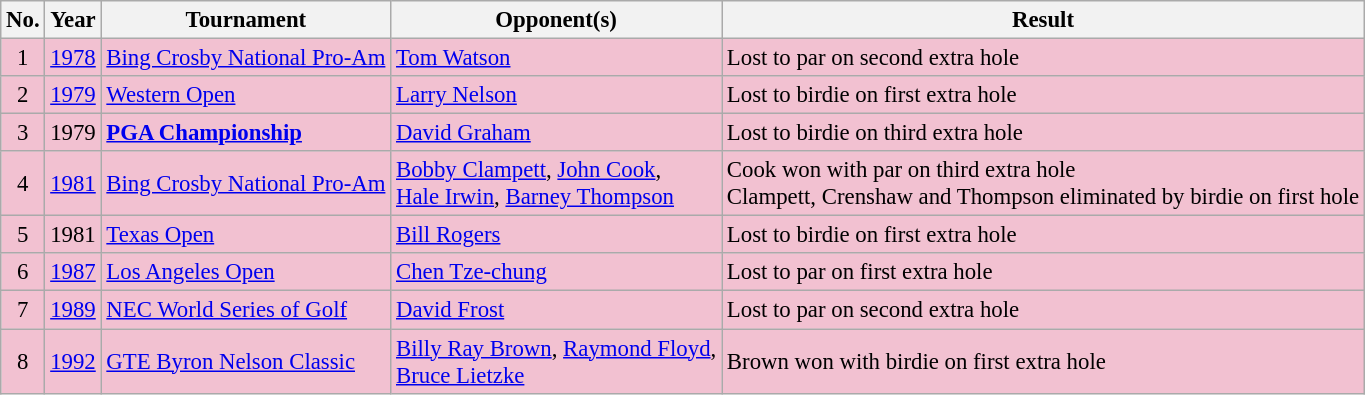<table class="wikitable" style="font-size:95%;">
<tr>
<th>No.</th>
<th>Year</th>
<th>Tournament</th>
<th>Opponent(s)</th>
<th>Result</th>
</tr>
<tr style="background:#F2C1D1;">
<td align=center>1</td>
<td><a href='#'>1978</a></td>
<td><a href='#'>Bing Crosby National Pro-Am</a></td>
<td> <a href='#'>Tom Watson</a></td>
<td>Lost to par on second extra hole</td>
</tr>
<tr style="background:#F2C1D1;">
<td align=center>2</td>
<td><a href='#'>1979</a></td>
<td><a href='#'>Western Open</a></td>
<td> <a href='#'>Larry Nelson</a></td>
<td>Lost to birdie on first extra hole</td>
</tr>
<tr style="background:#F2C1D1;">
<td align=center>3</td>
<td>1979</td>
<td><strong><a href='#'>PGA Championship</a></strong></td>
<td> <a href='#'>David Graham</a></td>
<td>Lost to birdie on third extra hole</td>
</tr>
<tr style="background:#F2C1D1;">
<td align=center>4</td>
<td><a href='#'>1981</a></td>
<td><a href='#'>Bing Crosby National Pro-Am</a></td>
<td> <a href='#'>Bobby Clampett</a>,  <a href='#'>John Cook</a>,<br> <a href='#'>Hale Irwin</a>,  <a href='#'>Barney Thompson</a></td>
<td>Cook won with par on third extra hole<br>Clampett, Crenshaw and Thompson eliminated by birdie on first hole</td>
</tr>
<tr style="background:#F2C1D1;">
<td align=center>5</td>
<td>1981</td>
<td><a href='#'>Texas Open</a></td>
<td> <a href='#'>Bill Rogers</a></td>
<td>Lost to birdie on first extra hole</td>
</tr>
<tr style="background:#F2C1D1;">
<td align=center>6</td>
<td><a href='#'>1987</a></td>
<td><a href='#'>Los Angeles Open</a></td>
<td> <a href='#'>Chen Tze-chung</a></td>
<td>Lost to par on first extra hole</td>
</tr>
<tr style="background:#F2C1D1;">
<td align=center>7</td>
<td><a href='#'>1989</a></td>
<td><a href='#'>NEC World Series of Golf</a></td>
<td> <a href='#'>David Frost</a></td>
<td>Lost to par on second extra hole</td>
</tr>
<tr style="background:#F2C1D1;">
<td align=center>8</td>
<td><a href='#'>1992</a></td>
<td><a href='#'>GTE Byron Nelson Classic</a></td>
<td> <a href='#'>Billy Ray Brown</a>,  <a href='#'>Raymond Floyd</a>,<br> <a href='#'>Bruce Lietzke</a></td>
<td>Brown won with birdie on first extra hole</td>
</tr>
</table>
